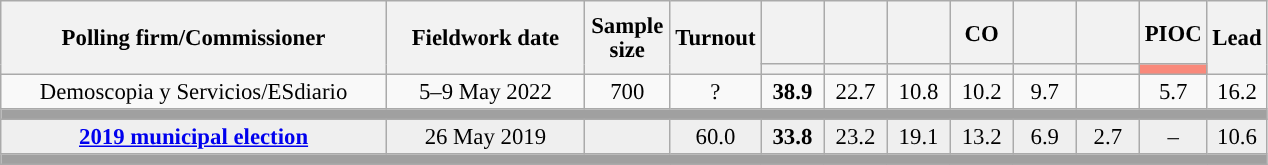<table class="wikitable collapsible collapsed" style="text-align:center; font-size:95%; line-height:16px;">
<tr style="height:42px;">
<th style="width:250px;" rowspan="2">Polling firm/Commissioner</th>
<th style="width:125px;" rowspan="2">Fieldwork date</th>
<th style="width:50px;" rowspan="2">Sample size</th>
<th style="width:45px;" rowspan="2">Turnout</th>
<th style="width:35px;"></th>
<th style="width:35px;"></th>
<th style="width:35px;"></th>
<th style="width:35px;">CO</th>
<th style="width:35px;"></th>
<th style="width:35px;"></th>
<th style="width:35px;">PIOC</th>
<th style="width:30px;" rowspan="2">Lead</th>
</tr>
<tr>
<th style="color:inherit;background:"></th>
<th style="color:inherit;background:"></th>
<th style="color:inherit;background:"></th>
<th style="color:inherit;background:"></th>
<th style="color:inherit;background:"></th>
<th style="color:inherit;background:"></th>
<th style="color:inherit;background:#F9897B;"></th>
</tr>
<tr>
<td>Demoscopia y Servicios/ESdiario</td>
<td>5–9 May 2022</td>
<td>700</td>
<td>?</td>
<td><strong>38.9</strong><br></td>
<td>22.7<br></td>
<td>10.8<br></td>
<td>10.2<br></td>
<td>9.7<br></td>
<td></td>
<td>5.7<br></td>
<td style="background:">16.2</td>
</tr>
<tr>
<td colspan="12" style="background:#A0A0A0"></td>
</tr>
<tr style="background:#EFEFEF;">
<td><strong><a href='#'>2019 municipal election</a></strong></td>
<td>26 May 2019</td>
<td></td>
<td>60.0</td>
<td><strong>33.8</strong><br></td>
<td>23.2<br></td>
<td>19.1<br></td>
<td>13.2<br></td>
<td>6.9<br></td>
<td>2.7<br></td>
<td>–</td>
<td style="background:">10.6</td>
</tr>
<tr>
<td colspan="12" style="background:#A0A0A0"></td>
</tr>
</table>
